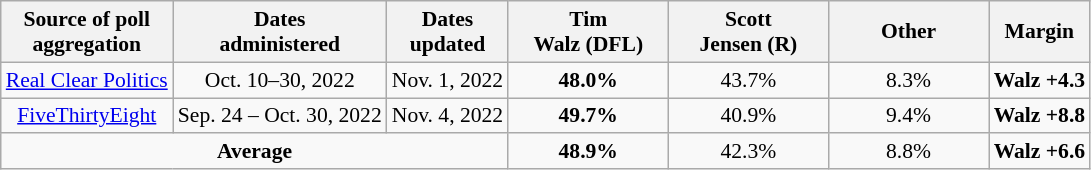<table class="wikitable sortable" style="text-align:center;font-size:90%;line-height:17px">
<tr>
<th>Source of poll<br>aggregation</th>
<th>Dates<br>administered</th>
<th>Dates<br>updated</th>
<th style="width:100px;">Tim<br>Walz (DFL)</th>
<th style="width:100px;">Scott<br>Jensen (R)</th>
<th style="width:100px;">Other<br></th>
<th>Margin</th>
</tr>
<tr>
<td><a href='#'>Real Clear Politics</a></td>
<td>Oct. 10–30, 2022</td>
<td>Nov. 1, 2022</td>
<td><strong>48.0%</strong></td>
<td>43.7%</td>
<td>8.3%</td>
<td><strong>Walz +4.3</strong></td>
</tr>
<tr>
<td><a href='#'>FiveThirtyEight</a></td>
<td>Sep. 24 – Oct. 30, 2022</td>
<td>Nov. 4, 2022</td>
<td><strong>49.7%</strong></td>
<td>40.9%</td>
<td>9.4%</td>
<td><strong>Walz +8.8</strong></td>
</tr>
<tr>
<td colspan="3"><strong>Average</strong></td>
<td><strong>48.9%</strong></td>
<td>42.3%</td>
<td>8.8%</td>
<td><strong>Walz +6.6</strong></td>
</tr>
</table>
